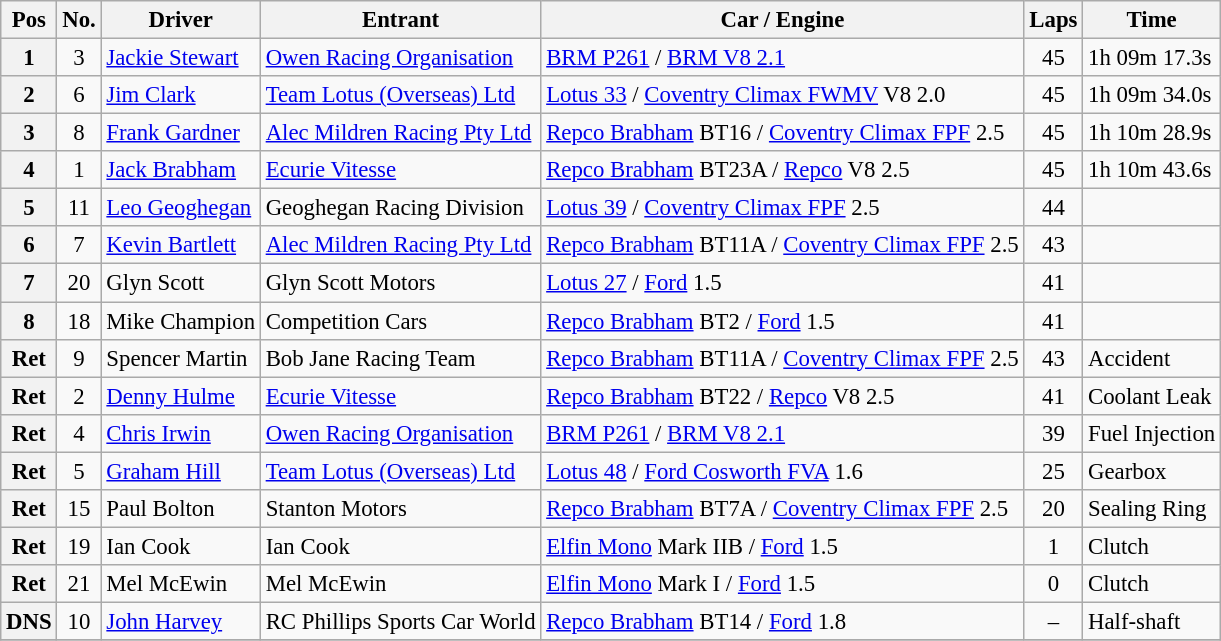<table class="wikitable" style="font-size: 95%;">
<tr>
<th>Pos</th>
<th>No.</th>
<th>Driver</th>
<th>Entrant</th>
<th>Car / Engine</th>
<th>Laps</th>
<th>Time</th>
</tr>
<tr>
<th>1</th>
<td align="center">3</td>
<td> <a href='#'>Jackie Stewart</a></td>
<td><a href='#'>Owen Racing Organisation</a></td>
<td><a href='#'>BRM P261</a> / <a href='#'>BRM V8 2.1</a></td>
<td align="center">45</td>
<td>1h 09m 17.3s</td>
</tr>
<tr>
<th>2</th>
<td align="center">6</td>
<td> <a href='#'>Jim Clark</a></td>
<td><a href='#'>Team Lotus (Overseas) Ltd</a></td>
<td><a href='#'>Lotus 33</a> / <a href='#'>Coventry Climax FWMV</a> V8 2.0</td>
<td align="center">45</td>
<td>1h 09m 34.0s</td>
</tr>
<tr>
<th>3</th>
<td align="center">8</td>
<td> <a href='#'>Frank Gardner</a></td>
<td><a href='#'>Alec Mildren Racing Pty Ltd</a></td>
<td><a href='#'>Repco Brabham</a> BT16 / <a href='#'>Coventry Climax FPF</a> 2.5</td>
<td align="center">45</td>
<td>1h 10m 28.9s</td>
</tr>
<tr>
<th>4</th>
<td align="center">1</td>
<td> <a href='#'>Jack Brabham</a></td>
<td><a href='#'>Ecurie Vitesse</a></td>
<td><a href='#'>Repco Brabham</a> BT23A / <a href='#'>Repco</a> V8 2.5</td>
<td align="center">45</td>
<td>1h 10m 43.6s</td>
</tr>
<tr>
<th>5</th>
<td align="center">11</td>
<td> <a href='#'>Leo Geoghegan</a></td>
<td>Geoghegan Racing Division</td>
<td><a href='#'>Lotus 39</a> / <a href='#'>Coventry Climax FPF</a> 2.5</td>
<td align="center">44</td>
<td></td>
</tr>
<tr>
<th>6</th>
<td align="center">7</td>
<td> <a href='#'>Kevin Bartlett</a></td>
<td><a href='#'>Alec Mildren Racing Pty Ltd</a></td>
<td><a href='#'>Repco Brabham</a> BT11A / <a href='#'>Coventry Climax FPF</a> 2.5</td>
<td align="center">43</td>
<td></td>
</tr>
<tr>
<th>7</th>
<td align="center">20</td>
<td> Glyn Scott</td>
<td>Glyn Scott Motors</td>
<td><a href='#'>Lotus 27</a> / <a href='#'>Ford</a> 1.5</td>
<td align="center">41</td>
<td></td>
</tr>
<tr>
<th>8</th>
<td align="center">18</td>
<td> Mike Champion</td>
<td>Competition Cars</td>
<td><a href='#'>Repco Brabham</a> BT2 / <a href='#'>Ford</a> 1.5</td>
<td align="center">41</td>
<td></td>
</tr>
<tr>
<th>Ret</th>
<td align="center">9</td>
<td> Spencer Martin</td>
<td>Bob Jane Racing Team</td>
<td><a href='#'>Repco Brabham</a> BT11A / <a href='#'>Coventry Climax FPF</a> 2.5</td>
<td align="center">43</td>
<td>Accident</td>
</tr>
<tr>
<th>Ret</th>
<td align="center">2</td>
<td> <a href='#'>Denny Hulme</a></td>
<td><a href='#'>Ecurie Vitesse</a></td>
<td><a href='#'>Repco Brabham</a> BT22 / <a href='#'>Repco</a> V8 2.5</td>
<td align="center">41</td>
<td>Coolant Leak</td>
</tr>
<tr>
<th>Ret</th>
<td align="center">4</td>
<td> <a href='#'>Chris Irwin</a></td>
<td><a href='#'>Owen Racing Organisation</a></td>
<td><a href='#'>BRM P261</a> / <a href='#'>BRM V8 2.1</a></td>
<td align="center">39</td>
<td>Fuel Injection</td>
</tr>
<tr>
<th>Ret</th>
<td align="center">5</td>
<td> <a href='#'>Graham Hill</a></td>
<td><a href='#'>Team Lotus (Overseas) Ltd</a></td>
<td><a href='#'>Lotus 48</a> / <a href='#'>Ford Cosworth FVA</a> 1.6 </td>
<td align="center">25</td>
<td>Gearbox</td>
</tr>
<tr>
<th>Ret</th>
<td align="center">15</td>
<td> Paul Bolton</td>
<td>Stanton Motors</td>
<td><a href='#'>Repco Brabham</a> BT7A / <a href='#'>Coventry Climax FPF</a> 2.5</td>
<td align="center">20</td>
<td>Sealing Ring</td>
</tr>
<tr>
<th>Ret</th>
<td align="center">19</td>
<td> Ian Cook</td>
<td>Ian Cook</td>
<td><a href='#'>Elfin Mono</a> Mark IIB / <a href='#'>Ford</a> 1.5</td>
<td align="center">1</td>
<td>Clutch</td>
</tr>
<tr>
<th>Ret</th>
<td align="center">21</td>
<td> Mel McEwin</td>
<td>Mel McEwin</td>
<td><a href='#'>Elfin Mono</a> Mark I / <a href='#'>Ford</a> 1.5</td>
<td align="center">0</td>
<td>Clutch</td>
</tr>
<tr>
<th>DNS</th>
<td align="center">10</td>
<td> <a href='#'>John Harvey</a></td>
<td>RC Phillips Sports Car World</td>
<td><a href='#'>Repco Brabham</a> BT14 / <a href='#'>Ford</a> 1.8</td>
<td align="center">–</td>
<td>Half-shaft</td>
</tr>
<tr>
</tr>
</table>
